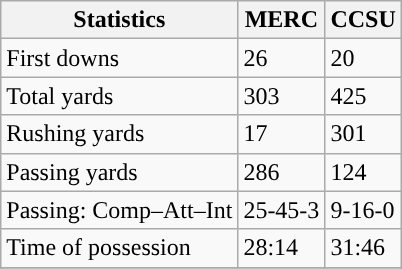<table class="wikitable" style="float: left;">
<tr>
<th>Statistics</th>
<th>MERC</th>
<th>CCSU</th>
</tr>
<tr>
<td>First downs</td>
<td>26</td>
<td>20</td>
</tr>
<tr>
<td>Total yards</td>
<td>303</td>
<td>425</td>
</tr>
<tr>
<td>Rushing yards</td>
<td>17</td>
<td>301</td>
</tr>
<tr>
<td>Passing yards</td>
<td>286</td>
<td>124</td>
</tr>
<tr>
<td>Passing: Comp–Att–Int</td>
<td>25-45-3</td>
<td>9-16-0</td>
</tr>
<tr>
<td>Time of possession</td>
<td>28:14</td>
<td>31:46</td>
</tr>
<tr>
</tr>
</table>
